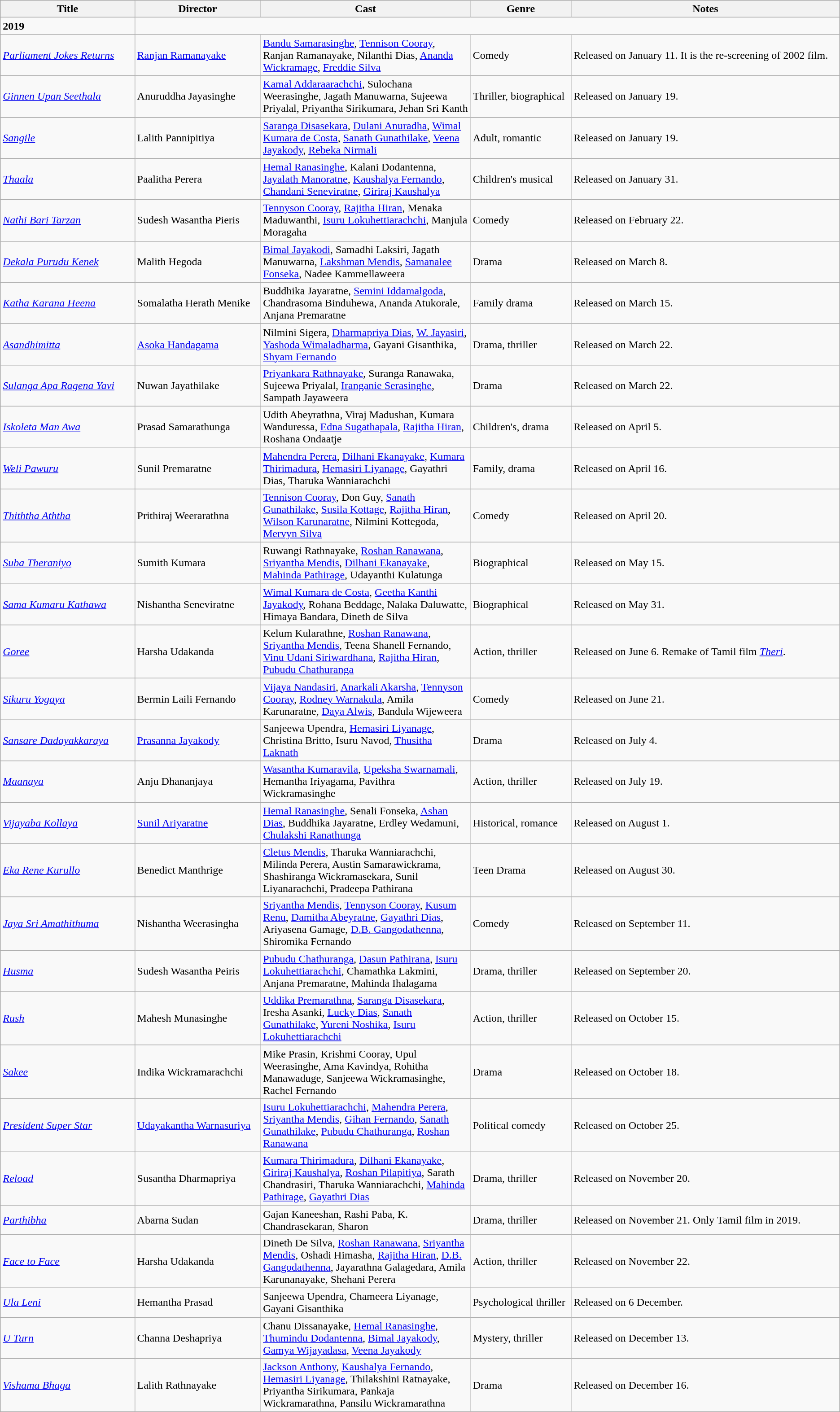<table class="wikitable">
<tr>
<th width=16%>Title</th>
<th width=15%>Director</th>
<th width=25%>Cast</th>
<th width=12%>Genre</th>
<th width=32%>Notes</th>
</tr>
<tr>
<td><strong>2019</strong></td>
</tr>
<tr>
<td><em><a href='#'>Parliament Jokes Returns</a></em></td>
<td><a href='#'>Ranjan Ramanayake</a></td>
<td><a href='#'>Bandu Samarasinghe</a>, <a href='#'>Tennison Cooray</a>, Ranjan Ramanayake, Nilanthi Dias, <a href='#'>Ananda Wickramage</a>, <a href='#'>Freddie Silva</a></td>
<td>Comedy</td>
<td>Released on January 11. It is the re-screening of 2002 film.</td>
</tr>
<tr>
<td><em><a href='#'>Ginnen Upan Seethala</a></em></td>
<td>Anuruddha Jayasinghe</td>
<td><a href='#'>Kamal Addaraarachchi</a>, Sulochana Weerasinghe, Jagath Manuwarna, Sujeewa Priyalal, Priyantha Sirikumara, Jehan Sri Kanth</td>
<td>Thriller, biographical</td>
<td>Released on January 19.</td>
</tr>
<tr>
<td><em><a href='#'>Sangile</a></em></td>
<td>Lalith Pannipitiya</td>
<td><a href='#'>Saranga Disasekara</a>, <a href='#'>Dulani Anuradha</a>, <a href='#'>Wimal Kumara de Costa</a>, <a href='#'>Sanath Gunathilake</a>, <a href='#'>Veena Jayakody</a>, <a href='#'>Rebeka Nirmali</a></td>
<td>Adult, romantic</td>
<td>Released on January 19.</td>
</tr>
<tr>
<td><em><a href='#'>Thaala</a></em></td>
<td>Paalitha Perera</td>
<td><a href='#'>Hemal Ranasinghe</a>, Kalani Dodantenna, <a href='#'>Jayalath Manoratne</a>, <a href='#'>Kaushalya Fernando</a>, <a href='#'>Chandani Seneviratne</a>, <a href='#'>Giriraj Kaushalya</a></td>
<td>Children's musical</td>
<td>Released on January 31.</td>
</tr>
<tr>
<td><em><a href='#'>Nathi Bari Tarzan</a></em></td>
<td>Sudesh Wasantha Pieris</td>
<td><a href='#'>Tennyson Cooray</a>, <a href='#'>Rajitha Hiran</a>, Menaka Maduwanthi, <a href='#'>Isuru Lokuhettiarachchi</a>, Manjula Moragaha</td>
<td>Comedy</td>
<td>Released on February 22.</td>
</tr>
<tr>
<td><em><a href='#'>Dekala Purudu Kenek</a></em></td>
<td>Malith Hegoda</td>
<td><a href='#'>Bimal Jayakodi</a>, Samadhi Laksiri, Jagath Manuwarna, <a href='#'>Lakshman Mendis</a>, <a href='#'>Samanalee Fonseka</a>, Nadee Kammellaweera</td>
<td>Drama</td>
<td>Released on March 8.</td>
</tr>
<tr>
<td><em><a href='#'>Katha Karana Heena</a></em></td>
<td>Somalatha Herath Menike</td>
<td>Buddhika Jayaratne, <a href='#'>Semini Iddamalgoda</a>, Chandrasoma Binduhewa, Ananda Atukorale, Anjana Premaratne</td>
<td>Family drama</td>
<td>Released on March 15.</td>
</tr>
<tr>
<td><em><a href='#'>Asandhimitta</a></em></td>
<td><a href='#'>Asoka Handagama</a></td>
<td>Nilmini Sigera, <a href='#'>Dharmapriya Dias</a>, <a href='#'>W. Jayasiri</a>, <a href='#'>Yashoda Wimaladharma</a>, Gayani Gisanthika, <a href='#'>Shyam Fernando</a></td>
<td>Drama, thriller</td>
<td>Released on March 22.</td>
</tr>
<tr>
<td><em><a href='#'>Sulanga Apa Ragena Yavi</a></em></td>
<td>Nuwan Jayathilake</td>
<td><a href='#'>Priyankara Rathnayake</a>, Suranga Ranawaka, Sujeewa Priyalal, <a href='#'>Iranganie Serasinghe</a>, Sampath Jayaweera</td>
<td>Drama</td>
<td>Released on March 22.</td>
</tr>
<tr>
<td><em><a href='#'>Iskoleta Man Awa</a></em></td>
<td>Prasad Samarathunga</td>
<td>Udith Abeyrathna, Viraj Madushan, Kumara Wanduressa, <a href='#'>Edna Sugathapala</a>, <a href='#'>Rajitha Hiran</a>, Roshana Ondaatje</td>
<td>Children's, drama</td>
<td>Released on April 5.</td>
</tr>
<tr>
<td><em><a href='#'>Weli Pawuru</a></em></td>
<td>Sunil Premaratne</td>
<td><a href='#'>Mahendra Perera</a>, <a href='#'>Dilhani Ekanayake</a>, <a href='#'>Kumara Thirimadura</a>, <a href='#'>Hemasiri Liyanage</a>, Gayathri Dias, Tharuka Wanniarachchi</td>
<td>Family, drama</td>
<td>Released on April 16.</td>
</tr>
<tr>
<td><em><a href='#'>Thiththa Aththa</a></em></td>
<td>Prithiraj Weerarathna</td>
<td><a href='#'>Tennison Cooray</a>, Don Guy, <a href='#'>Sanath Gunathilake</a>, <a href='#'>Susila Kottage</a>, <a href='#'>Rajitha Hiran</a>, <a href='#'>Wilson Karunaratne</a>, Nilmini Kottegoda, <a href='#'>Mervyn Silva</a></td>
<td>Comedy</td>
<td>Released on April 20.</td>
</tr>
<tr>
<td><em><a href='#'>Suba Theraniyo</a></em></td>
<td>Sumith Kumara</td>
<td>Ruwangi Rathnayake, <a href='#'>Roshan Ranawana</a>, <a href='#'>Sriyantha Mendis</a>, <a href='#'>Dilhani Ekanayake</a>, <a href='#'>Mahinda Pathirage</a>, Udayanthi Kulatunga</td>
<td>Biographical</td>
<td>Released on May 15.</td>
</tr>
<tr>
<td><em><a href='#'>Sama Kumaru Kathawa</a></em></td>
<td>Nishantha Seneviratne</td>
<td><a href='#'>Wimal Kumara de Costa</a>, <a href='#'>Geetha Kanthi Jayakody</a>, Rohana Beddage, Nalaka Daluwatte, Himaya Bandara, Dineth de Silva</td>
<td>Biographical</td>
<td>Released on May 31.</td>
</tr>
<tr>
<td><em><a href='#'>Goree</a></em></td>
<td>Harsha Udakanda</td>
<td>Kelum Kularathne, <a href='#'>Roshan Ranawana</a>, <a href='#'>Sriyantha Mendis</a>, Teena Shanell Fernando, <a href='#'>Vinu Udani Siriwardhana</a>, <a href='#'>Rajitha Hiran</a>, <a href='#'>Pubudu Chathuranga</a></td>
<td>Action, thriller</td>
<td>Released on June 6. Remake of Tamil film <em><a href='#'>Theri</a></em>.</td>
</tr>
<tr>
<td><em><a href='#'>Sikuru Yogaya</a></em></td>
<td>Bermin Laili Fernando</td>
<td><a href='#'>Vijaya Nandasiri</a>, <a href='#'>Anarkali Akarsha</a>, <a href='#'>Tennyson Cooray</a>, <a href='#'>Rodney Warnakula</a>, Amila Karunaratne, <a href='#'>Daya Alwis</a>, Bandula Wijeweera</td>
<td>Comedy</td>
<td>Released on June 21.</td>
</tr>
<tr>
<td><em><a href='#'>Sansare Dadayakkaraya</a></em></td>
<td><a href='#'>Prasanna Jayakody</a></td>
<td>Sanjeewa Upendra, <a href='#'>Hemasiri Liyanage</a>, Christina Britto, Isuru Navod, <a href='#'>Thusitha Laknath</a></td>
<td>Drama</td>
<td>Released on July 4.</td>
</tr>
<tr>
<td><em><a href='#'>Maanaya</a></em></td>
<td>Anju Dhananjaya</td>
<td><a href='#'>Wasantha Kumaravila</a>, <a href='#'>Upeksha Swarnamali</a>, Hemantha Iriyagama, Pavithra Wickramasinghe</td>
<td>Action, thriller</td>
<td>Released on July 19.</td>
</tr>
<tr>
<td><em><a href='#'>Vijayaba Kollaya</a></em></td>
<td><a href='#'>Sunil Ariyaratne</a></td>
<td><a href='#'>Hemal Ranasinghe</a>, Senali Fonseka, <a href='#'>Ashan Dias</a>, Buddhika Jayaratne, Erdley Wedamuni, <a href='#'>Chulakshi Ranathunga</a></td>
<td>Historical, romance</td>
<td>Released on August 1.</td>
</tr>
<tr>
<td><em><a href='#'>Eka Rene Kurullo</a></em></td>
<td>Benedict Manthrige</td>
<td><a href='#'>Cletus Mendis</a>, Tharuka Wanniarachchi, Milinda Perera, Austin Samarawickrama, Shashiranga Wickramasekara, Sunil Liyanarachchi, Pradeepa Pathirana</td>
<td>Teen Drama</td>
<td>Released on August 30.</td>
</tr>
<tr>
<td><em><a href='#'>Jaya Sri Amathithuma</a></em></td>
<td>Nishantha Weerasingha</td>
<td><a href='#'>Sriyantha Mendis</a>, <a href='#'>Tennyson Cooray</a>, <a href='#'>Kusum Renu</a>, <a href='#'>Damitha Abeyratne</a>, <a href='#'>Gayathri Dias</a>, Ariyasena Gamage, <a href='#'>D.B. Gangodathenna</a>, Shiromika Fernando</td>
<td>Comedy</td>
<td>Released on September 11.</td>
</tr>
<tr>
<td><em><a href='#'>Husma</a></em></td>
<td>Sudesh Wasantha Peiris</td>
<td><a href='#'>Pubudu Chathuranga</a>, <a href='#'>Dasun Pathirana</a>, <a href='#'>Isuru Lokuhettiarachchi</a>, Chamathka Lakmini, Anjana Premaratne, Mahinda Ihalagama</td>
<td>Drama, thriller</td>
<td>Released on September 20.</td>
</tr>
<tr>
<td><em><a href='#'>Rush</a></em></td>
<td>Mahesh Munasinghe</td>
<td><a href='#'>Uddika Premarathna</a>, <a href='#'>Saranga Disasekara</a>, Iresha Asanki, <a href='#'>Lucky Dias</a>, <a href='#'>Sanath Gunathilake</a>, <a href='#'>Yureni Noshika</a>, <a href='#'>Isuru Lokuhettiarachchi</a></td>
<td>Action, thriller</td>
<td>Released on October 15.</td>
</tr>
<tr>
<td><em><a href='#'>Sakee</a></em></td>
<td>Indika Wickramarachchi</td>
<td>Mike Prasin, Krishmi Cooray, Upul Weerasinghe, Ama Kavindya, Rohitha Manawaduge, Sanjeewa Wickramasinghe, Rachel Fernando</td>
<td>Drama</td>
<td>Released on October 18.</td>
</tr>
<tr>
<td><em><a href='#'>President Super Star</a></em></td>
<td><a href='#'>Udayakantha Warnasuriya</a></td>
<td><a href='#'>Isuru Lokuhettiarachchi</a>, <a href='#'>Mahendra Perera</a>, <a href='#'>Sriyantha Mendis</a>, <a href='#'>Gihan Fernando</a>, <a href='#'>Sanath Gunathilake</a>, <a href='#'>Pubudu Chathuranga</a>, <a href='#'>Roshan Ranawana</a></td>
<td>Political comedy</td>
<td>Released on October 25.</td>
</tr>
<tr>
<td><em><a href='#'>Reload</a></em></td>
<td>Susantha Dharmapriya</td>
<td><a href='#'>Kumara Thirimadura</a>, <a href='#'>Dilhani Ekanayake</a>, <a href='#'>Giriraj Kaushalya</a>, <a href='#'>Roshan Pilapitiya</a>, Sarath Chandrasiri, Tharuka Wanniarachchi, <a href='#'>Mahinda Pathirage</a>, <a href='#'>Gayathri Dias</a></td>
<td>Drama, thriller</td>
<td>Released on November 20.</td>
</tr>
<tr>
<td><em><a href='#'>Parthibha</a></em></td>
<td>Abarna Sudan</td>
<td>Gajan Kaneeshan, Rashi Paba, K. Chandrasekaran, Sharon</td>
<td>Drama, thriller</td>
<td>Released on November 21. Only Tamil film in 2019.</td>
</tr>
<tr>
<td><em><a href='#'>Face to Face</a></em></td>
<td>Harsha Udakanda</td>
<td>Dineth De Silva, <a href='#'>Roshan Ranawana</a>, <a href='#'>Sriyantha Mendis</a>, Oshadi Himasha, <a href='#'>Rajitha Hiran</a>, <a href='#'>D.B. Gangodathenna</a>, Jayarathna Galagedara, Amila Karunanayake, Shehani Perera</td>
<td>Action, thriller</td>
<td>Released on November 22.</td>
</tr>
<tr>
<td><em><a href='#'>Ula Leni</a></em></td>
<td>Hemantha Prasad</td>
<td>Sanjeewa Upendra, Chameera Liyanage, Gayani Gisanthika</td>
<td>Psychological thriller</td>
<td>Released on 6 December.</td>
</tr>
<tr>
<td><em><a href='#'>U Turn</a></em></td>
<td>Channa Deshapriya</td>
<td>Chanu Dissanayake, <a href='#'>Hemal Ranasinghe</a>, <a href='#'>Thumindu Dodantenna</a>, <a href='#'>Bimal Jayakody</a>, <a href='#'>Gamya Wijayadasa</a>, <a href='#'>Veena Jayakody</a></td>
<td>Mystery, thriller</td>
<td>Released on December 13.</td>
</tr>
<tr>
<td><em><a href='#'>Vishama Bhaga</a></em></td>
<td>Lalith Rathnayake</td>
<td><a href='#'>Jackson Anthony</a>, <a href='#'>Kaushalya Fernando</a>, <a href='#'>Hemasiri Liyanage</a>, Thilakshini Ratnayake, Priyantha Sirikumara, Pankaja Wickramarathna, Pansilu Wickramarathna</td>
<td>Drama</td>
<td>Released on December 16.</td>
</tr>
</table>
